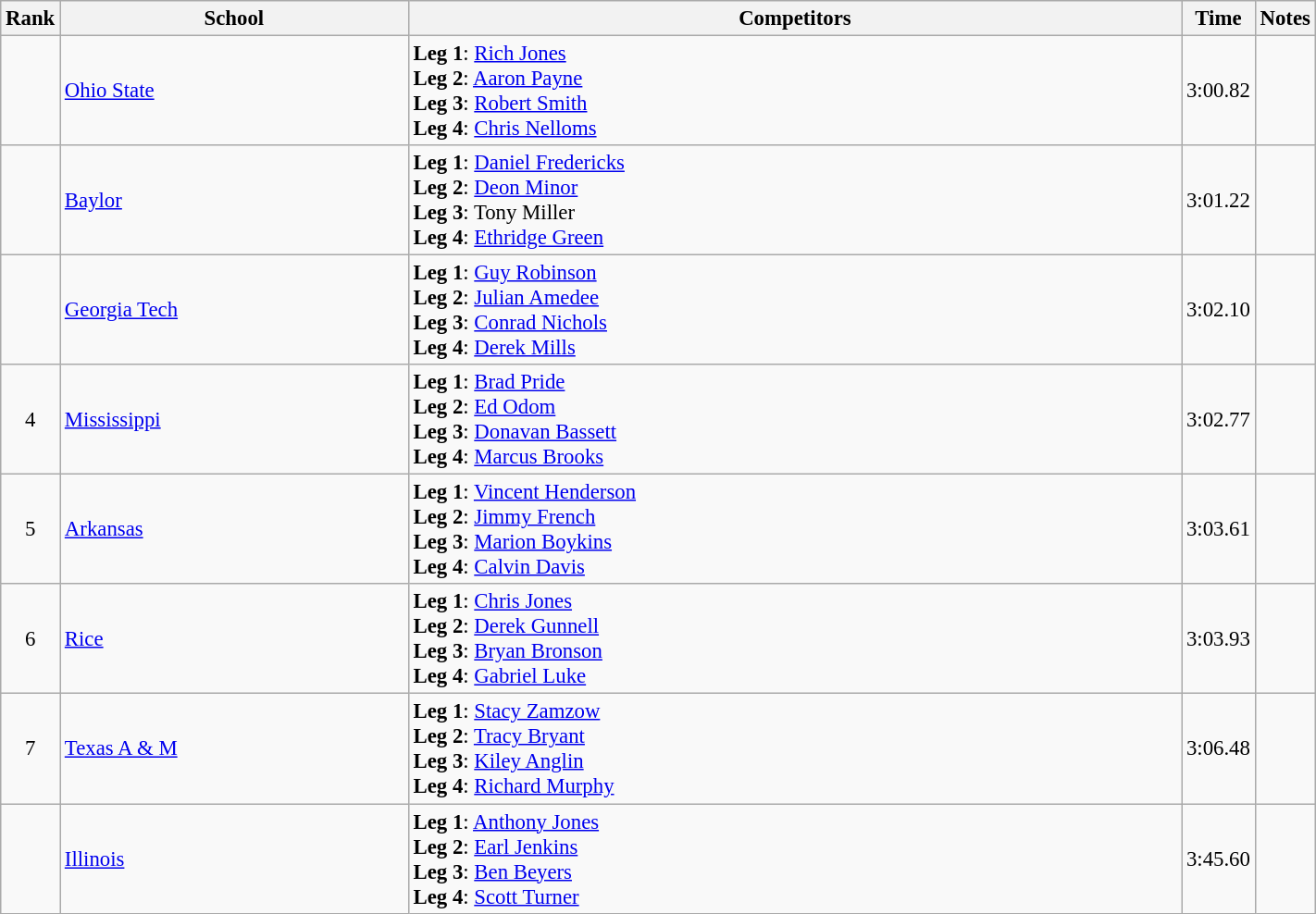<table class="wikitable sortable" width=75% style="text-align:center; font-size:95%">
<tr>
<th width=15>Rank</th>
<th width=300>School</th>
<th width=700>Competitors</th>
<th width=15>Time</th>
<th width=15>Notes</th>
</tr>
<tr>
<td></td>
<td align=left><a href='#'>Ohio State</a></td>
<td align=left><strong>Leg 1</strong>: <a href='#'>Rich Jones</a> <br> <strong>Leg 2</strong>: <a href='#'>Aaron Payne</a> <br> <strong>Leg 3</strong>: <a href='#'>Robert Smith</a> <br> <strong>Leg 4</strong>: <a href='#'>Chris Nelloms</a></td>
<td>3:00.82</td>
<td></td>
</tr>
<tr>
<td></td>
<td align=left><a href='#'>Baylor</a></td>
<td align=left><strong>Leg 1</strong>: <a href='#'>Daniel Fredericks</a> <br> <strong>Leg 2</strong>: <a href='#'>Deon Minor</a> <br> <strong>Leg 3</strong>: Tony Miller <br> <strong>Leg 4</strong>: <a href='#'>Ethridge Green</a></td>
<td>3:01.22</td>
<td></td>
</tr>
<tr>
<td></td>
<td align=left><a href='#'>Georgia Tech</a></td>
<td align=left><strong>Leg 1</strong>: <a href='#'>Guy Robinson</a> <br> <strong>Leg 2</strong>: <a href='#'>Julian Amedee</a> <br> <strong>Leg 3</strong>: <a href='#'>Conrad Nichols</a> <br> <strong>Leg 4</strong>: <a href='#'>Derek Mills</a></td>
<td>3:02.10</td>
<td></td>
</tr>
<tr>
<td>4</td>
<td align=left><a href='#'>Mississippi</a></td>
<td align=left><strong>Leg 1</strong>: <a href='#'>Brad Pride</a> <br> <strong>Leg 2</strong>: <a href='#'>Ed Odom</a> <br> <strong>Leg 3</strong>: <a href='#'>Donavan Bassett</a> <br> <strong>Leg 4</strong>: <a href='#'>Marcus Brooks</a></td>
<td>3:02.77</td>
<td></td>
</tr>
<tr>
<td>5</td>
<td align=left><a href='#'>Arkansas</a></td>
<td align=left><strong>Leg 1</strong>: <a href='#'>Vincent Henderson</a> <br> <strong>Leg 2</strong>: <a href='#'>Jimmy French</a> <br> <strong>Leg 3</strong>: <a href='#'>Marion Boykins</a> <br> <strong>Leg 4</strong>: <a href='#'>Calvin Davis</a></td>
<td>3:03.61</td>
<td></td>
</tr>
<tr>
<td>6</td>
<td align=left><a href='#'>Rice</a></td>
<td align=left><strong>Leg 1</strong>: <a href='#'>Chris Jones</a> <br> <strong>Leg 2</strong>: <a href='#'>Derek Gunnell</a> <br> <strong>Leg 3</strong>: <a href='#'>Bryan Bronson</a> <br> <strong>Leg 4</strong>: <a href='#'>Gabriel Luke</a></td>
<td>3:03.93</td>
<td></td>
</tr>
<tr>
<td>7</td>
<td align=left><a href='#'>Texas A & M</a></td>
<td align=left><strong>Leg 1</strong>: <a href='#'>Stacy Zamzow</a> <br> <strong>Leg 2</strong>: <a href='#'>Tracy Bryant</a> <br> <strong>Leg 3</strong>: <a href='#'>Kiley Anglin</a> <br> <strong>Leg 4</strong>: <a href='#'>Richard Murphy</a></td>
<td>3:06.48</td>
<td></td>
</tr>
<tr>
<td></td>
<td align=left><a href='#'>Illinois</a></td>
<td align=left><strong>Leg 1</strong>: <a href='#'>Anthony Jones</a>  <br> <strong>Leg 2</strong>: <a href='#'>Earl Jenkins</a>  <br> <strong>Leg 3</strong>: <a href='#'>Ben Beyers</a> <br> <strong>Leg 4</strong>: <a href='#'>Scott Turner</a></td>
<td>3:45.60</td>
<td></td>
</tr>
</table>
